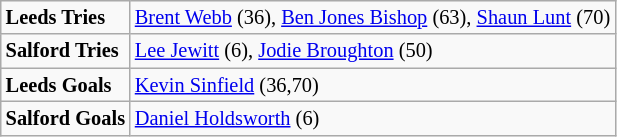<table class="wikitable" style="font-size:85%;">
<tr>
<td><strong>Leeds Tries</strong></td>
<td><a href='#'>Brent Webb</a> (36), <a href='#'>Ben Jones Bishop</a> (63), <a href='#'>Shaun Lunt</a> (70)</td>
</tr>
<tr>
<td><strong>Salford Tries</strong></td>
<td><a href='#'>Lee Jewitt</a> (6), <a href='#'>Jodie Broughton</a> (50)</td>
</tr>
<tr>
<td><strong>Leeds Goals</strong></td>
<td><a href='#'>Kevin Sinfield</a> (36,70)</td>
</tr>
<tr>
<td><strong>Salford Goals</strong></td>
<td><a href='#'>Daniel Holdsworth</a> (6)</td>
</tr>
</table>
